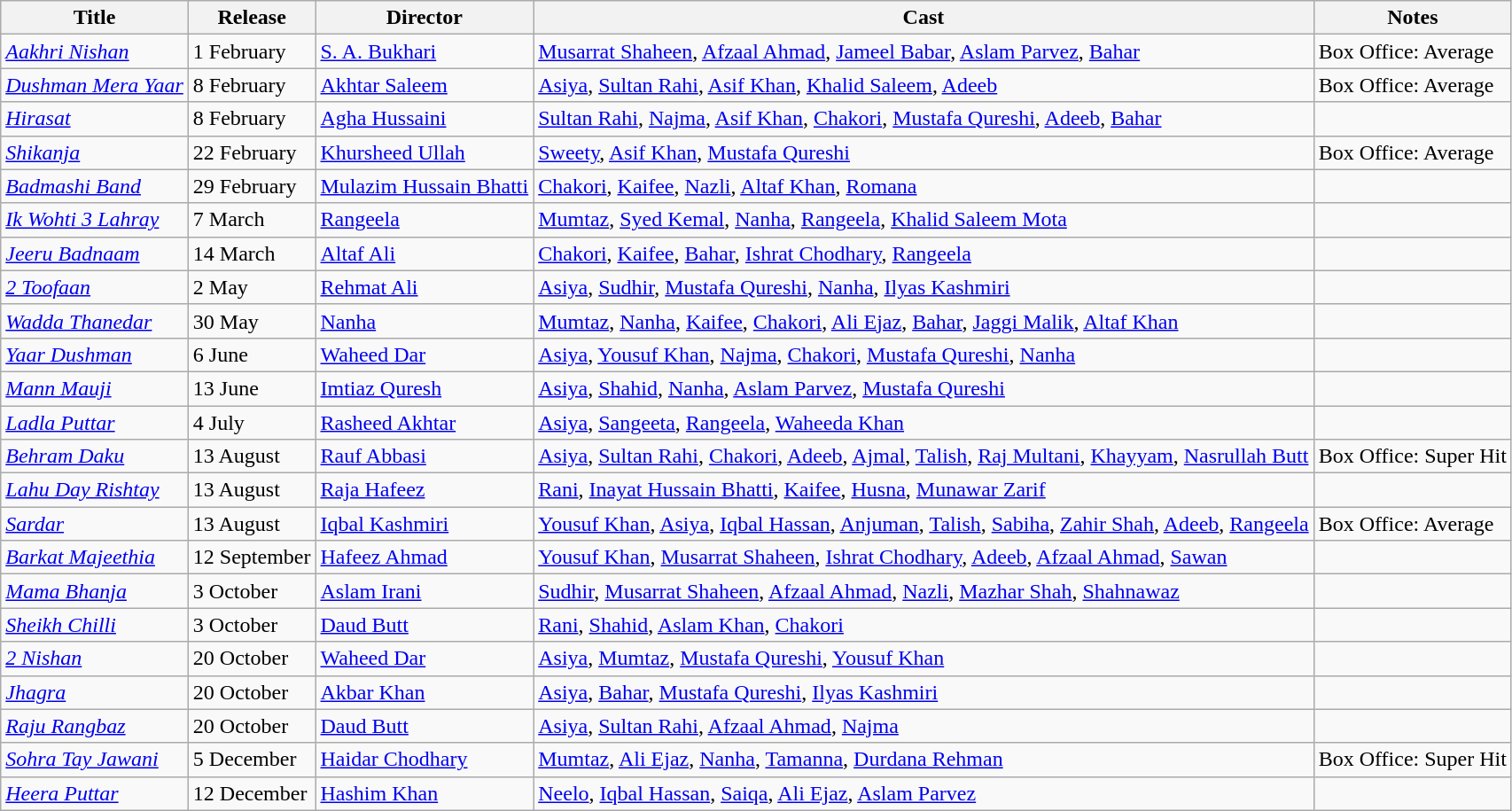<table class="wikitable">
<tr>
<th>Title</th>
<th>Release</th>
<th>Director</th>
<th>Cast</th>
<th>Notes</th>
</tr>
<tr>
<td><em><a href='#'>Aakhri Nishan</a></em></td>
<td>1 February</td>
<td><a href='#'>S. A. Bukhari</a></td>
<td><a href='#'>Musarrat Shaheen</a>, <a href='#'>Afzaal Ahmad</a>, <a href='#'>Jameel Babar</a>, <a href='#'>Aslam Parvez</a>, <a href='#'>Bahar</a></td>
<td>Box Office: Average</td>
</tr>
<tr>
<td><em><a href='#'>Dushman Mera Yaar</a></em></td>
<td>8 February</td>
<td><a href='#'>Akhtar Saleem</a></td>
<td><a href='#'>Asiya</a>, <a href='#'>Sultan Rahi</a>, <a href='#'>Asif Khan</a>, <a href='#'>Khalid Saleem</a>, <a href='#'>Adeeb</a></td>
<td>Box Office: Average</td>
</tr>
<tr>
<td><em><a href='#'>Hirasat</a></em></td>
<td>8 February</td>
<td><a href='#'>Agha Hussaini</a></td>
<td><a href='#'>Sultan Rahi</a>, <a href='#'>Najma</a>, <a href='#'>Asif Khan</a>, <a href='#'>Chakori</a>, <a href='#'>Mustafa Qureshi</a>, <a href='#'>Adeeb</a>, <a href='#'>Bahar</a></td>
<td></td>
</tr>
<tr>
<td><em><a href='#'>Shikanja</a></em></td>
<td>22 February</td>
<td><a href='#'>Khursheed Ullah</a></td>
<td><a href='#'>Sweety</a>, <a href='#'>Asif Khan</a>, <a href='#'>Mustafa Qureshi</a></td>
<td>Box Office: Average</td>
</tr>
<tr>
<td><em><a href='#'>Badmashi Band</a></em></td>
<td>29 February</td>
<td><a href='#'>Mulazim Hussain Bhatti</a></td>
<td><a href='#'>Chakori</a>, <a href='#'>Kaifee</a>, <a href='#'>Nazli</a>, <a href='#'>Altaf Khan</a>, <a href='#'>Romana</a></td>
<td></td>
</tr>
<tr>
<td><em><a href='#'>Ik Wohti 3 Lahray</a></em></td>
<td>7 March</td>
<td><a href='#'>Rangeela</a></td>
<td><a href='#'>Mumtaz</a>, <a href='#'>Syed Kemal</a>, <a href='#'>Nanha</a>, <a href='#'>Rangeela</a>, <a href='#'>Khalid Saleem Mota</a></td>
<td></td>
</tr>
<tr>
<td><em><a href='#'>Jeeru Badnaam</a></em></td>
<td>14 March</td>
<td><a href='#'>Altaf Ali</a></td>
<td><a href='#'>Chakori</a>, <a href='#'>Kaifee</a>, <a href='#'>Bahar</a>, <a href='#'>Ishrat Chodhary</a>, <a href='#'>Rangeela</a></td>
<td></td>
</tr>
<tr>
<td><em><a href='#'>2 Toofaan</a></em></td>
<td>2 May</td>
<td><a href='#'>Rehmat Ali</a></td>
<td><a href='#'>Asiya</a>, <a href='#'>Sudhir</a>, <a href='#'>Mustafa Qureshi</a>, <a href='#'>Nanha</a>, <a href='#'>Ilyas Kashmiri</a></td>
<td></td>
</tr>
<tr>
<td><em><a href='#'>Wadda Thanedar</a></em></td>
<td>30 May</td>
<td><a href='#'>Nanha</a></td>
<td><a href='#'>Mumtaz</a>, <a href='#'>Nanha</a>, <a href='#'>Kaifee</a>, <a href='#'>Chakori</a>, <a href='#'>Ali Ejaz</a>, <a href='#'>Bahar</a>, <a href='#'>Jaggi Malik</a>, <a href='#'>Altaf Khan</a></td>
<td></td>
</tr>
<tr>
<td><em><a href='#'>Yaar Dushman</a></em></td>
<td>6 June</td>
<td><a href='#'>Waheed Dar</a></td>
<td><a href='#'>Asiya</a>, <a href='#'>Yousuf Khan</a>, <a href='#'>Najma</a>, <a href='#'>Chakori</a>, <a href='#'>Mustafa Qureshi</a>, <a href='#'>Nanha</a></td>
<td></td>
</tr>
<tr>
<td><em><a href='#'>Mann Mauji</a></em></td>
<td>13 June</td>
<td><a href='#'>Imtiaz Quresh</a></td>
<td><a href='#'>Asiya</a>, <a href='#'>Shahid</a>, <a href='#'>Nanha</a>, <a href='#'>Aslam Parvez</a>, <a href='#'>Mustafa Qureshi</a></td>
<td></td>
</tr>
<tr>
<td><em><a href='#'>Ladla Puttar</a></em></td>
<td>4 July</td>
<td><a href='#'>Rasheed Akhtar</a></td>
<td><a href='#'>Asiya</a>, <a href='#'>Sangeeta</a>, <a href='#'>Rangeela</a>, <a href='#'>Waheeda Khan</a></td>
<td></td>
</tr>
<tr>
<td><em><a href='#'>Behram Daku</a></em></td>
<td>13 August</td>
<td><a href='#'>Rauf Abbasi</a></td>
<td><a href='#'>Asiya</a>, <a href='#'>Sultan Rahi</a>, <a href='#'>Chakori</a>, <a href='#'>Adeeb</a>, <a href='#'>Ajmal</a>, <a href='#'>Talish</a>, <a href='#'>Raj Multani</a>, <a href='#'>Khayyam</a>, <a href='#'>Nasrullah Butt</a></td>
<td>Box Office: Super Hit</td>
</tr>
<tr>
<td><em><a href='#'>Lahu Day Rishtay</a></em></td>
<td>13 August</td>
<td><a href='#'>Raja Hafeez</a></td>
<td><a href='#'>Rani</a>, <a href='#'>Inayat Hussain Bhatti</a>, <a href='#'>Kaifee</a>, <a href='#'>Husna</a>, <a href='#'>Munawar Zarif</a></td>
<td></td>
</tr>
<tr>
<td><em><a href='#'>Sardar</a></em></td>
<td>13 August</td>
<td><a href='#'>Iqbal Kashmiri</a></td>
<td><a href='#'>Yousuf Khan</a>, <a href='#'>Asiya</a>, <a href='#'>Iqbal Hassan</a>, <a href='#'>Anjuman</a>, <a href='#'>Talish</a>, <a href='#'>Sabiha</a>, <a href='#'>Zahir Shah</a>, <a href='#'>Adeeb</a>, <a href='#'>Rangeela</a></td>
<td>Box Office: Average</td>
</tr>
<tr>
<td><em><a href='#'>Barkat Majeethia</a></em></td>
<td>12 September</td>
<td><a href='#'>Hafeez Ahmad</a></td>
<td><a href='#'>Yousuf Khan</a>, <a href='#'>Musarrat Shaheen</a>, <a href='#'>Ishrat Chodhary</a>, <a href='#'>Adeeb</a>, <a href='#'>Afzaal Ahmad</a>, <a href='#'>Sawan</a></td>
<td></td>
</tr>
<tr>
<td><em><a href='#'>Mama Bhanja</a></em></td>
<td>3 October</td>
<td><a href='#'>Aslam Irani</a></td>
<td><a href='#'>Sudhir</a>, <a href='#'>Musarrat Shaheen</a>, <a href='#'>Afzaal Ahmad</a>, <a href='#'>Nazli</a>, <a href='#'>Mazhar Shah</a>, <a href='#'>Shahnawaz</a></td>
<td></td>
</tr>
<tr>
<td><em><a href='#'>Sheikh Chilli</a></em></td>
<td>3 October</td>
<td><a href='#'>Daud Butt</a></td>
<td><a href='#'>Rani</a>, <a href='#'>Shahid</a>, <a href='#'>Aslam Khan</a>, <a href='#'>Chakori</a></td>
<td></td>
</tr>
<tr>
<td><em><a href='#'>2 Nishan</a></em></td>
<td>20 October</td>
<td><a href='#'>Waheed Dar</a></td>
<td><a href='#'>Asiya</a>, <a href='#'>Mumtaz</a>, <a href='#'>Mustafa Qureshi</a>, <a href='#'>Yousuf Khan</a></td>
<td></td>
</tr>
<tr>
<td><em><a href='#'>Jhagra</a></em></td>
<td>20 October</td>
<td><a href='#'>Akbar Khan</a></td>
<td><a href='#'>Asiya</a>, <a href='#'>Bahar</a>, <a href='#'>Mustafa Qureshi</a>, <a href='#'>Ilyas Kashmiri</a></td>
<td></td>
</tr>
<tr>
<td><em><a href='#'>Raju Rangbaz</a></em></td>
<td>20 October</td>
<td><a href='#'>Daud Butt</a></td>
<td><a href='#'>Asiya</a>, <a href='#'>Sultan Rahi</a>, <a href='#'>Afzaal Ahmad</a>, <a href='#'>Najma</a></td>
<td></td>
</tr>
<tr>
<td><em><a href='#'>Sohra Tay Jawani</a></em></td>
<td>5 December</td>
<td><a href='#'>Haidar Chodhary</a></td>
<td><a href='#'>Mumtaz</a>, <a href='#'>Ali Ejaz</a>, <a href='#'>Nanha</a>, <a href='#'>Tamanna</a>, <a href='#'>Durdana Rehman</a></td>
<td>Box Office: Super Hit</td>
</tr>
<tr>
<td><em><a href='#'>Heera Puttar</a></em></td>
<td>12 December</td>
<td><a href='#'>Hashim Khan</a></td>
<td><a href='#'>Neelo</a>, <a href='#'>Iqbal Hassan</a>, <a href='#'>Saiqa</a>, <a href='#'>Ali Ejaz</a>, <a href='#'>Aslam Parvez</a></td>
<td></td>
</tr>
</table>
